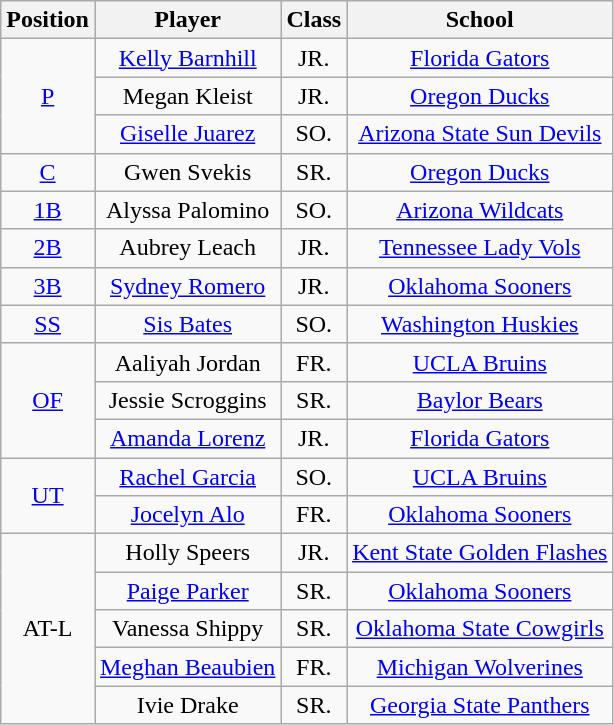<table class="wikitable">
<tr>
<th>Position</th>
<th>Player</th>
<th>Class</th>
<th>School</th>
</tr>
<tr align=center>
<td rowspan=3><a href='#'>P</a></td>
<td><a href='#'>Kelly Barnhill</a></td>
<td>JR.</td>
<td><a href='#'>Florida Gators</a></td>
</tr>
<tr align=center>
<td>Megan Kleist</td>
<td>JR.</td>
<td><a href='#'>Oregon Ducks</a></td>
</tr>
<tr align=center>
<td><a href='#'>Giselle Juarez</a></td>
<td>SO.</td>
<td><a href='#'>Arizona State Sun Devils</a></td>
</tr>
<tr align=center>
<td rowspan=1><a href='#'>C</a></td>
<td>Gwen Svekis</td>
<td>SR.</td>
<td><a href='#'>Oregon Ducks</a></td>
</tr>
<tr align=center>
<td rowspan=1><a href='#'>1B</a></td>
<td>Alyssa Palomino</td>
<td>SO.</td>
<td><a href='#'>Arizona Wildcats</a></td>
</tr>
<tr align=center>
<td rowspan=1><a href='#'>2B</a></td>
<td>Aubrey Leach</td>
<td>JR.</td>
<td><a href='#'>Tennessee Lady Vols</a></td>
</tr>
<tr align=center>
<td rowspan=1><a href='#'>3B</a></td>
<td><a href='#'>Sydney Romero</a></td>
<td>JR.</td>
<td><a href='#'>Oklahoma Sooners</a></td>
</tr>
<tr align=center>
<td rowspan=1><a href='#'>SS</a></td>
<td><a href='#'>Sis Bates</a></td>
<td>SO.</td>
<td><a href='#'>Washington Huskies</a></td>
</tr>
<tr align=center>
<td rowspan=3><a href='#'>OF</a></td>
<td>Aaliyah Jordan</td>
<td>FR.</td>
<td><a href='#'>UCLA Bruins</a></td>
</tr>
<tr align=center>
<td>Jessie Scroggins</td>
<td>SR.</td>
<td><a href='#'>Baylor Bears</a></td>
</tr>
<tr align=center>
<td><a href='#'>Amanda Lorenz</a></td>
<td>JR.</td>
<td><a href='#'>Florida Gators</a></td>
</tr>
<tr align=center>
<td rowspan=2><a href='#'>UT</a></td>
<td><a href='#'>Rachel Garcia</a></td>
<td>SO.</td>
<td><a href='#'>UCLA Bruins</a></td>
</tr>
<tr align=center>
<td><a href='#'>Jocelyn Alo</a></td>
<td>FR.</td>
<td><a href='#'>Oklahoma Sooners</a></td>
</tr>
<tr align=center>
<td rowspan=5>AT-L</td>
<td>Holly Speers</td>
<td>JR.</td>
<td><a href='#'>Kent State Golden Flashes</a></td>
</tr>
<tr align=center>
<td><a href='#'>Paige Parker</a></td>
<td>SR.</td>
<td><a href='#'>Oklahoma Sooners</a></td>
</tr>
<tr align=center>
<td>Vanessa Shippy</td>
<td>SR.</td>
<td><a href='#'>Oklahoma State Cowgirls</a></td>
</tr>
<tr align=center>
<td><a href='#'>Meghan Beaubien</a></td>
<td>FR.</td>
<td><a href='#'>Michigan Wolverines</a></td>
</tr>
<tr align=center>
<td>Ivie Drake</td>
<td>SR.</td>
<td><a href='#'>Georgia State Panthers</a></td>
</tr>
</table>
